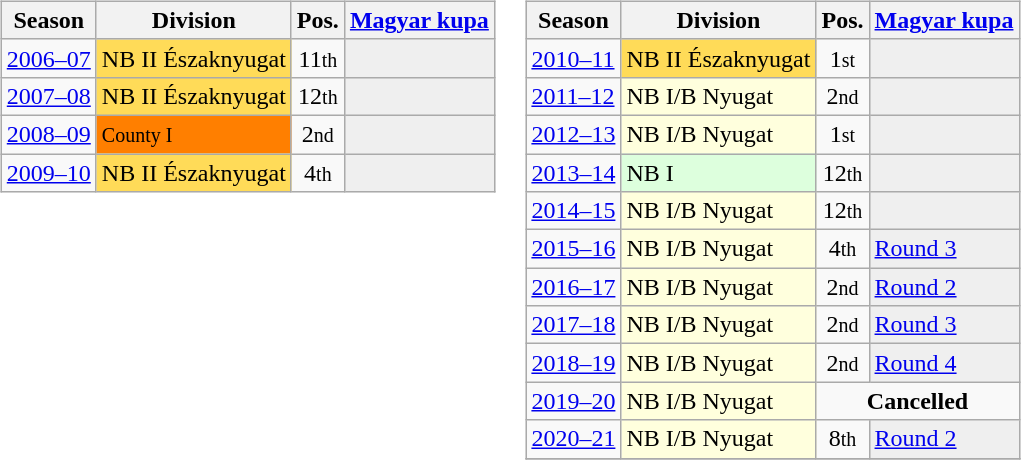<table>
<tr>
<td valign="top"><br><table class="wikitable text-align:center">
<tr>
<th>Season</th>
<th>Division</th>
<th>Pos.</th>
<th><a href='#'>Magyar kupa</a></th>
</tr>
<tr>
<td><a href='#'>2006–07</a></td>
<td bgcolor=#ffdb58>NB II Északnyugat</td>
<td align=center>11<small>th</small></td>
<td style="background:#efefef;"></td>
</tr>
<tr>
<td><a href='#'>2007–08</a></td>
<td bgcolor=#ffdb58>NB II Északnyugat </td>
<td align=center>12<small>th</small></td>
<td style="background:#efefef;"></td>
</tr>
<tr>
<td><a href='#'>2008–09</a></td>
<td bgcolor=#ff7f00><small>County I</small> </td>
<td align=center>2<small>nd</small></td>
<td style="background:#efefef;"></td>
</tr>
<tr>
<td><a href='#'>2009–10</a></td>
<td bgcolor=#ffdb58>NB II Északnyugat</td>
<td align=center>4<small>th</small></td>
<td style="background:#efefef;"></td>
</tr>
</table>
</td>
<td valign="top"><br><table class="wikitable text-align:center">
<tr>
<th>Season</th>
<th>Division</th>
<th>Pos.</th>
<th><a href='#'>Magyar kupa</a></th>
</tr>
<tr>
<td><a href='#'>2010–11</a></td>
<td bgcolor=#ffdb58>NB II Északnyugat </td>
<td align=center>1<small>st</small></td>
<td style="background:#efefef;"></td>
</tr>
<tr>
<td><a href='#'>2011–12</a></td>
<td bgcolor=#ffffdd>NB I/B Nyugat</td>
<td align=center>2<small>nd</small></td>
<td style="background:#efefef;"></td>
</tr>
<tr>
<td><a href='#'>2012–13</a></td>
<td bgcolor=#ffffdd>NB I/B Nyugat </td>
<td align=center>1<small>st</small></td>
<td style="background:#efefef;"></td>
</tr>
<tr>
<td><a href='#'>2013–14</a></td>
<td bgcolor=#ddffdd>NB I </td>
<td align=center>12<small>th</small></td>
<td style="background:#efefef;"></td>
</tr>
<tr>
<td><a href='#'>2014–15</a></td>
<td bgcolor=#ffffdd>NB I/B Nyugat</td>
<td align=center>12<small>th</small></td>
<td style="background:#efefef;"></td>
</tr>
<tr>
<td><a href='#'>2015–16</a></td>
<td bgcolor=#ffffdd>NB I/B Nyugat</td>
<td align=center>4<small>th</small></td>
<td style="background:#efefef;"><a href='#'>Round 3</a></td>
</tr>
<tr>
<td><a href='#'>2016–17</a></td>
<td bgcolor=#ffffdd>NB I/B Nyugat</td>
<td align=center>2<small>nd</small></td>
<td style="background:#efefef;"><a href='#'>Round 2</a></td>
</tr>
<tr>
<td><a href='#'>2017–18</a></td>
<td bgcolor=#ffffdd>NB I/B Nyugat</td>
<td align=center>2<small>nd</small></td>
<td style="background:#efefef;"><a href='#'>Round 3</a></td>
</tr>
<tr |->
<td><a href='#'>2018–19</a></td>
<td bgcolor=#ffffdd>NB I/B Nyugat</td>
<td align=center>2<small>nd</small></td>
<td style="background:#efefef;"><a href='#'>Round 4</a></td>
</tr>
<tr |->
<td><a href='#'>2019–20</a></td>
<td bgcolor=#ffffdd>NB I/B Nyugat</td>
<td colspan=2 align=center><strong>Cancelled</strong></td>
</tr>
<tr |->
<td><a href='#'>2020–21</a></td>
<td bgcolor=#ffffdd>NB I/B Nyugat</td>
<td align=center>8<small>th</small></td>
<td style="background:#efefef;"><a href='#'>Round 2</a></td>
</tr>
<tr>
</tr>
</table>
</td>
</tr>
</table>
